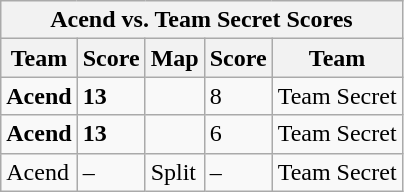<table class="wikitable">
<tr>
<th colspan="5">Acend vs. Team Secret Scores</th>
</tr>
<tr>
<th>Team</th>
<th>Score</th>
<th>Map</th>
<th>Score</th>
<th>Team</th>
</tr>
<tr>
<td><strong>Acend</strong></td>
<td><strong>13</strong></td>
<td></td>
<td>8</td>
<td>Team Secret</td>
</tr>
<tr>
<td><strong>Acend</strong></td>
<td><strong>13</strong></td>
<td></td>
<td>6</td>
<td>Team Secret</td>
</tr>
<tr>
<td>Acend</td>
<td>–</td>
<td>Split</td>
<td>–</td>
<td>Team Secret</td>
</tr>
</table>
